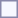<table style="border:1px solid #8888aa; background-color:#f7f8ff; padding:5px; font-size:95%; margin: 0px 12px 12px 0px;">
</table>
